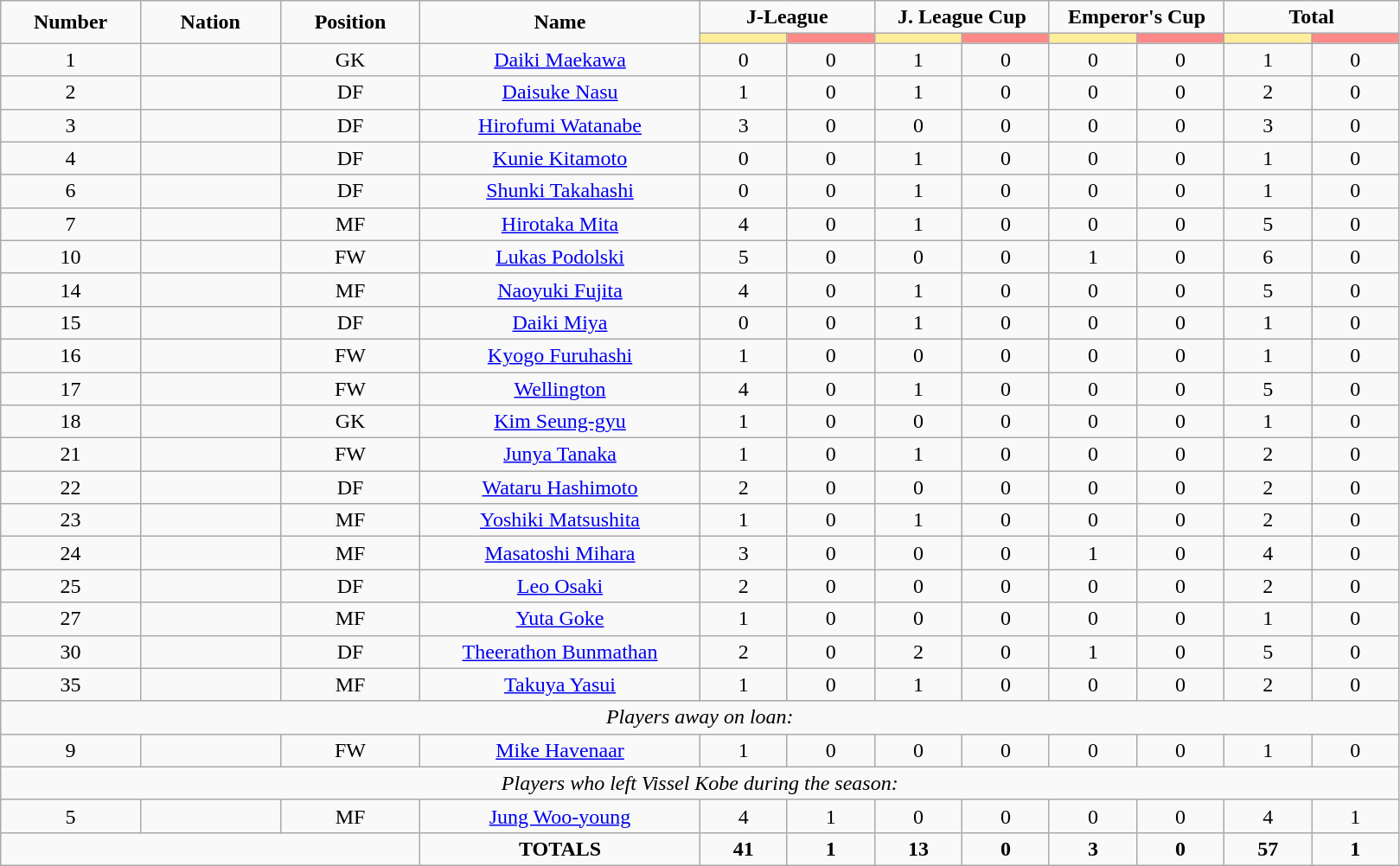<table class="wikitable" style="font-size: 100%; text-align: center;">
<tr>
<td rowspan="2" width="10%" align="center"><strong>Number</strong></td>
<td rowspan="2" width="10%" align="center"><strong>Nation</strong></td>
<td rowspan="2" width="10%" align="center"><strong>Position</strong></td>
<td rowspan="2" width="20%" align="center"><strong>Name</strong></td>
<td colspan="2" align="center"><strong>J-League</strong></td>
<td colspan="2" align="center"><strong>J. League Cup</strong></td>
<td colspan="2" align="center"><strong>Emperor's Cup</strong></td>
<td colspan="2" align="center"><strong>Total</strong></td>
</tr>
<tr>
<th width=60 style="background: #FFEE99"></th>
<th width=60 style="background: #FF8888"></th>
<th width=60 style="background: #FFEE99"></th>
<th width=60 style="background: #FF8888"></th>
<th width=60 style="background: #FFEE99"></th>
<th width=60 style="background: #FF8888"></th>
<th width=60 style="background: #FFEE99"></th>
<th width=60 style="background: #FF8888"></th>
</tr>
<tr>
<td>1</td>
<td></td>
<td>GK</td>
<td><a href='#'>Daiki Maekawa</a></td>
<td>0</td>
<td>0</td>
<td>1</td>
<td>0</td>
<td>0</td>
<td>0</td>
<td>1</td>
<td>0</td>
</tr>
<tr>
<td>2</td>
<td></td>
<td>DF</td>
<td><a href='#'>Daisuke Nasu</a></td>
<td>1</td>
<td>0</td>
<td>1</td>
<td>0</td>
<td>0</td>
<td>0</td>
<td>2</td>
<td>0</td>
</tr>
<tr>
<td>3</td>
<td></td>
<td>DF</td>
<td><a href='#'>Hirofumi Watanabe</a></td>
<td>3</td>
<td>0</td>
<td>0</td>
<td>0</td>
<td>0</td>
<td>0</td>
<td>3</td>
<td>0</td>
</tr>
<tr>
<td>4</td>
<td></td>
<td>DF</td>
<td><a href='#'>Kunie Kitamoto</a></td>
<td>0</td>
<td>0</td>
<td>1</td>
<td>0</td>
<td>0</td>
<td>0</td>
<td>1</td>
<td>0</td>
</tr>
<tr>
<td>6</td>
<td></td>
<td>DF</td>
<td><a href='#'>Shunki Takahashi</a></td>
<td>0</td>
<td>0</td>
<td>1</td>
<td>0</td>
<td>0</td>
<td>0</td>
<td>1</td>
<td>0</td>
</tr>
<tr>
<td>7</td>
<td></td>
<td>MF</td>
<td><a href='#'>Hirotaka Mita</a></td>
<td>4</td>
<td>0</td>
<td>1</td>
<td>0</td>
<td>0</td>
<td>0</td>
<td>5</td>
<td>0</td>
</tr>
<tr>
<td>10</td>
<td></td>
<td>FW</td>
<td><a href='#'>Lukas Podolski</a></td>
<td>5</td>
<td>0</td>
<td>0</td>
<td>0</td>
<td>1</td>
<td>0</td>
<td>6</td>
<td>0</td>
</tr>
<tr>
<td>14</td>
<td></td>
<td>MF</td>
<td><a href='#'>Naoyuki Fujita</a></td>
<td>4</td>
<td>0</td>
<td>1</td>
<td>0</td>
<td>0</td>
<td>0</td>
<td>5</td>
<td>0</td>
</tr>
<tr>
<td>15</td>
<td></td>
<td>DF</td>
<td><a href='#'>Daiki Miya</a></td>
<td>0</td>
<td>0</td>
<td>1</td>
<td>0</td>
<td>0</td>
<td>0</td>
<td>1</td>
<td>0</td>
</tr>
<tr>
<td>16</td>
<td></td>
<td>FW</td>
<td><a href='#'>Kyogo Furuhashi</a></td>
<td>1</td>
<td>0</td>
<td>0</td>
<td>0</td>
<td>0</td>
<td>0</td>
<td>1</td>
<td>0</td>
</tr>
<tr>
<td>17</td>
<td></td>
<td>FW</td>
<td><a href='#'>Wellington</a></td>
<td>4</td>
<td>0</td>
<td>1</td>
<td>0</td>
<td>0</td>
<td>0</td>
<td>5</td>
<td>0</td>
</tr>
<tr>
<td>18</td>
<td></td>
<td>GK</td>
<td><a href='#'>Kim Seung-gyu</a></td>
<td>1</td>
<td>0</td>
<td>0</td>
<td>0</td>
<td>0</td>
<td>0</td>
<td>1</td>
<td>0</td>
</tr>
<tr>
<td>21</td>
<td></td>
<td>FW</td>
<td><a href='#'>Junya Tanaka</a></td>
<td>1</td>
<td>0</td>
<td>1</td>
<td>0</td>
<td>0</td>
<td>0</td>
<td>2</td>
<td>0</td>
</tr>
<tr>
<td>22</td>
<td></td>
<td>DF</td>
<td><a href='#'>Wataru Hashimoto</a></td>
<td>2</td>
<td>0</td>
<td>0</td>
<td>0</td>
<td>0</td>
<td>0</td>
<td>2</td>
<td>0</td>
</tr>
<tr>
<td>23</td>
<td></td>
<td>MF</td>
<td><a href='#'>Yoshiki Matsushita</a></td>
<td>1</td>
<td>0</td>
<td>1</td>
<td>0</td>
<td>0</td>
<td>0</td>
<td>2</td>
<td>0</td>
</tr>
<tr>
<td>24</td>
<td></td>
<td>MF</td>
<td><a href='#'>Masatoshi Mihara</a></td>
<td>3</td>
<td>0</td>
<td>0</td>
<td>0</td>
<td>1</td>
<td>0</td>
<td>4</td>
<td>0</td>
</tr>
<tr>
<td>25</td>
<td></td>
<td>DF</td>
<td><a href='#'>Leo Osaki</a></td>
<td>2</td>
<td>0</td>
<td>0</td>
<td>0</td>
<td>0</td>
<td>0</td>
<td>2</td>
<td>0</td>
</tr>
<tr>
<td>27</td>
<td></td>
<td>MF</td>
<td><a href='#'>Yuta Goke</a></td>
<td>1</td>
<td>0</td>
<td>0</td>
<td>0</td>
<td>0</td>
<td>0</td>
<td>1</td>
<td>0</td>
</tr>
<tr>
<td>30</td>
<td></td>
<td>DF</td>
<td><a href='#'>Theerathon Bunmathan</a></td>
<td>2</td>
<td>0</td>
<td>2</td>
<td>0</td>
<td>1</td>
<td>0</td>
<td>5</td>
<td>0</td>
</tr>
<tr>
<td>35</td>
<td></td>
<td>MF</td>
<td><a href='#'>Takuya Yasui</a></td>
<td>1</td>
<td>0</td>
<td>1</td>
<td>0</td>
<td>0</td>
<td>0</td>
<td>2</td>
<td>0</td>
</tr>
<tr>
<td colspan="14"><em>Players away on loan:</em></td>
</tr>
<tr>
<td>9</td>
<td></td>
<td>FW</td>
<td><a href='#'>Mike Havenaar</a></td>
<td>1</td>
<td>0</td>
<td>0</td>
<td>0</td>
<td>0</td>
<td>0</td>
<td>1</td>
<td>0</td>
</tr>
<tr>
<td colspan="14"><em>Players who left Vissel Kobe during the season:</em></td>
</tr>
<tr>
<td>5</td>
<td></td>
<td>MF</td>
<td><a href='#'>Jung Woo-young</a></td>
<td>4</td>
<td>1</td>
<td>0</td>
<td>0</td>
<td>0</td>
<td>0</td>
<td>4</td>
<td>1</td>
</tr>
<tr>
<td colspan="3"></td>
<td><strong>TOTALS</strong></td>
<td><strong>41</strong></td>
<td><strong>1</strong></td>
<td><strong>13</strong></td>
<td><strong>0</strong></td>
<td><strong>3</strong></td>
<td><strong>0</strong></td>
<td><strong>57</strong></td>
<td><strong>1</strong></td>
</tr>
</table>
